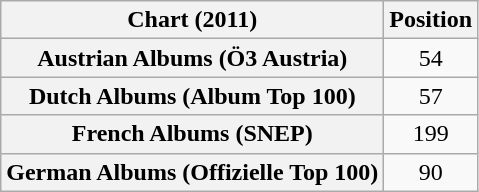<table class="wikitable sortable plainrowheaders" style="text-align:center">
<tr>
<th scope="col">Chart (2011)</th>
<th scope="col">Position</th>
</tr>
<tr>
<th scope="row">Austrian Albums (Ö3 Austria)</th>
<td>54</td>
</tr>
<tr>
<th scope="row">Dutch Albums (Album Top 100)</th>
<td>57</td>
</tr>
<tr>
<th scope="row">French Albums (SNEP)</th>
<td>199</td>
</tr>
<tr>
<th scope="row">German Albums (Offizielle Top 100)</th>
<td>90</td>
</tr>
</table>
